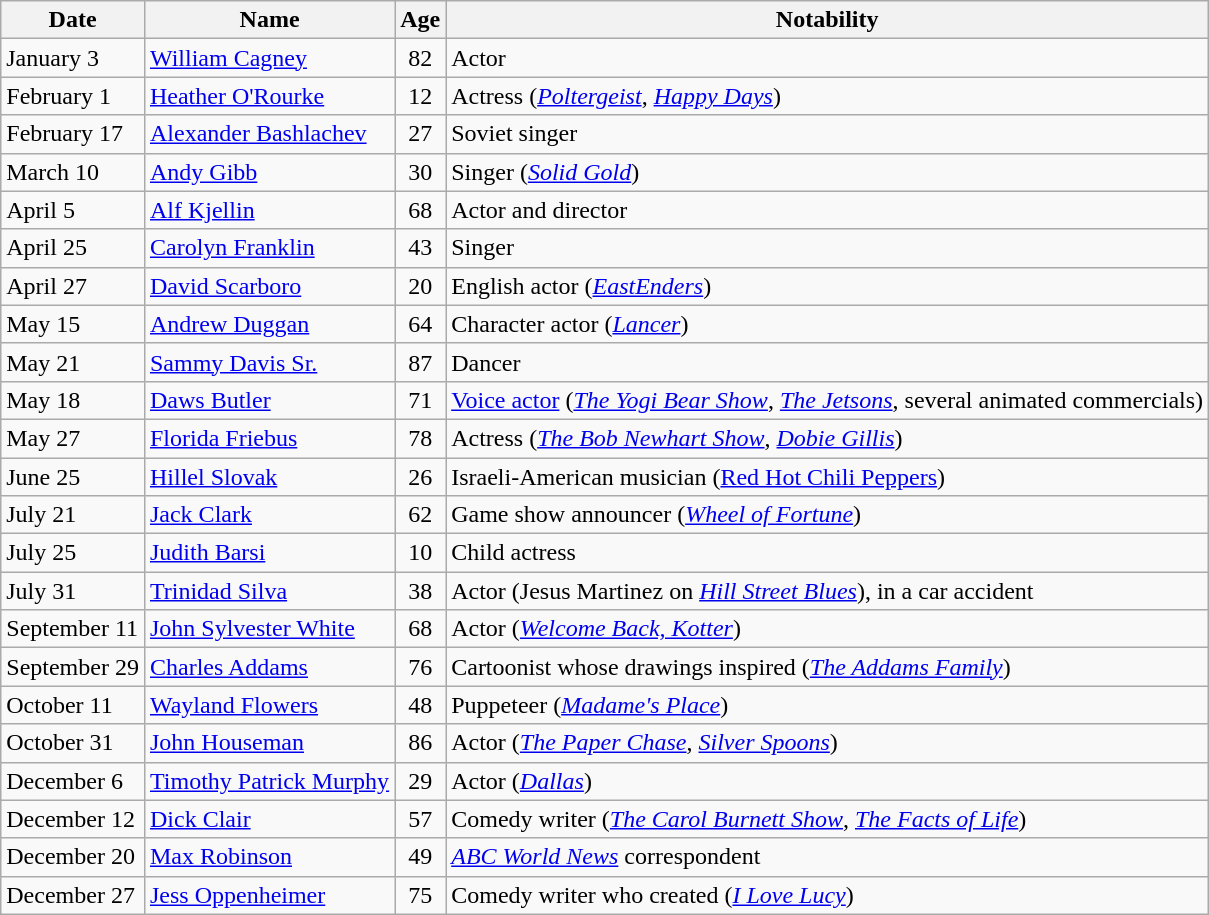<table class="wikitable sortable">
<tr>
<th>Date</th>
<th>Name</th>
<th>Age</th>
<th class="unsortable">Notability</th>
</tr>
<tr>
<td>January 3</td>
<td><a href='#'>William Cagney</a></td>
<td align="center">82</td>
<td>Actor</td>
</tr>
<tr>
<td>February 1</td>
<td><a href='#'>Heather O'Rourke</a></td>
<td align="center">12</td>
<td>Actress (<em><a href='#'>Poltergeist</a></em>, <em><a href='#'>Happy Days</a></em>)</td>
</tr>
<tr>
<td>February 17</td>
<td><a href='#'>Alexander Bashlachev</a></td>
<td align="center">27</td>
<td>Soviet singer</td>
</tr>
<tr>
<td>March 10</td>
<td><a href='#'>Andy Gibb</a></td>
<td align="center">30</td>
<td>Singer (<em><a href='#'>Solid Gold</a></em>)</td>
</tr>
<tr>
<td>April 5</td>
<td><a href='#'>Alf Kjellin</a></td>
<td align="center">68</td>
<td>Actor and director</td>
</tr>
<tr>
<td>April 25</td>
<td><a href='#'>Carolyn Franklin</a></td>
<td align="center">43</td>
<td>Singer</td>
</tr>
<tr>
<td>April 27</td>
<td><a href='#'>David Scarboro</a></td>
<td align="center">20</td>
<td>English actor (<em><a href='#'>EastEnders</a></em>)</td>
</tr>
<tr>
<td>May 15</td>
<td><a href='#'>Andrew Duggan</a></td>
<td align="center">64</td>
<td>Character actor (<em><a href='#'>Lancer</a></em>)</td>
</tr>
<tr>
<td>May 21</td>
<td><a href='#'>Sammy Davis Sr.</a></td>
<td align="center">87</td>
<td>Dancer</td>
</tr>
<tr>
<td>May 18</td>
<td><a href='#'>Daws Butler</a></td>
<td align="center">71</td>
<td><a href='#'>Voice actor</a> (<em><a href='#'>The Yogi Bear Show</a></em>, <em><a href='#'>The Jetsons</a></em>, several animated commercials)</td>
</tr>
<tr>
<td>May 27</td>
<td><a href='#'>Florida Friebus</a></td>
<td align="center">78</td>
<td>Actress (<em><a href='#'>The Bob Newhart Show</a></em>, <em><a href='#'>Dobie Gillis</a></em>)</td>
</tr>
<tr>
<td>June 25</td>
<td><a href='#'>Hillel Slovak</a></td>
<td align="center">26</td>
<td>Israeli-American musician (<a href='#'>Red Hot Chili Peppers</a>)</td>
</tr>
<tr>
<td>July 21</td>
<td><a href='#'>Jack Clark</a></td>
<td align="center">62</td>
<td>Game show announcer (<em><a href='#'>Wheel of Fortune</a></em>)</td>
</tr>
<tr>
<td>July 25</td>
<td><a href='#'>Judith Barsi</a></td>
<td align="center">10</td>
<td>Child actress</td>
</tr>
<tr>
<td>July 31</td>
<td><a href='#'>Trinidad Silva</a></td>
<td align="center">38</td>
<td>Actor (Jesus Martinez on <em><a href='#'>Hill Street Blues</a></em>), in a car accident</td>
</tr>
<tr>
<td>September 11</td>
<td><a href='#'>John Sylvester White</a></td>
<td align="center">68</td>
<td>Actor (<em><a href='#'>Welcome Back, Kotter</a></em>)</td>
</tr>
<tr>
<td>September 29</td>
<td><a href='#'>Charles Addams</a></td>
<td align="center">76</td>
<td>Cartoonist whose drawings inspired (<em><a href='#'>The Addams Family</a></em>)</td>
</tr>
<tr>
<td>October 11</td>
<td><a href='#'>Wayland Flowers</a></td>
<td align="center">48</td>
<td>Puppeteer (<em><a href='#'>Madame's Place</a></em>)</td>
</tr>
<tr>
<td>October 31</td>
<td><a href='#'>John Houseman</a></td>
<td align="center">86</td>
<td>Actor (<em><a href='#'>The Paper Chase</a></em>, <em><a href='#'>Silver Spoons</a></em>)</td>
</tr>
<tr>
<td>December 6</td>
<td><a href='#'>Timothy Patrick Murphy</a></td>
<td align="center">29</td>
<td>Actor (<em><a href='#'>Dallas</a></em>)</td>
</tr>
<tr>
<td>December 12</td>
<td><a href='#'>Dick Clair</a></td>
<td align="center">57</td>
<td>Comedy writer (<em><a href='#'>The Carol Burnett Show</a></em>, <em><a href='#'>The Facts of Life</a></em>)</td>
</tr>
<tr>
<td>December 20</td>
<td><a href='#'>Max Robinson</a></td>
<td align="center">49</td>
<td><em><a href='#'>ABC World News</a></em> correspondent</td>
</tr>
<tr>
<td>December 27</td>
<td><a href='#'>Jess Oppenheimer</a></td>
<td align="center">75</td>
<td>Comedy writer who created (<em><a href='#'>I Love Lucy</a></em>)</td>
</tr>
</table>
